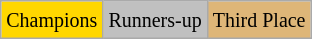<table class="wikitable">
<tr>
<td bgcolor=gold><small>Champions</small></td>
<td style="background:silver;"><small>Runners-up</small></td>
<td style="background:#deb678;"><small>Third Place</small></td>
</tr>
</table>
